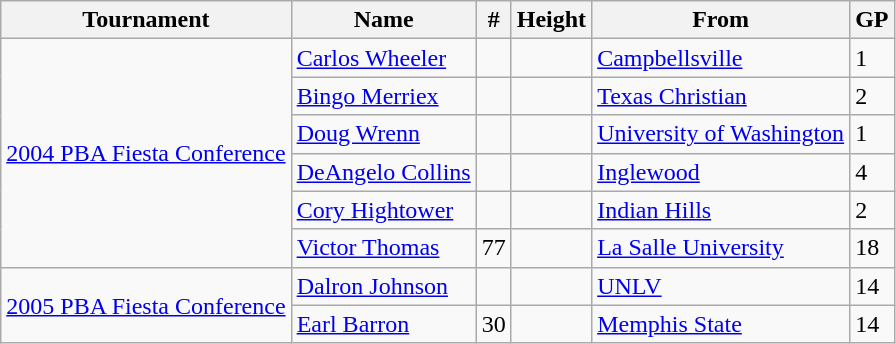<table class="wikitable">
<tr>
<th>Tournament</th>
<th>Name</th>
<th>#</th>
<th>Height</th>
<th>From</th>
<th>GP</th>
</tr>
<tr>
<td rowspan=6><a href='#'>2004 PBA Fiesta Conference</a></td>
<td><a href='#'>Carlos Wheeler</a></td>
<td></td>
<td></td>
<td><a href='#'>Campbellsville</a></td>
<td>1</td>
</tr>
<tr>
<td><a href='#'>Bingo Merriex</a></td>
<td></td>
<td></td>
<td><a href='#'>Texas Christian</a></td>
<td>2</td>
</tr>
<tr>
<td><a href='#'>Doug Wrenn</a></td>
<td></td>
<td></td>
<td><a href='#'>University of Washington</a></td>
<td>1</td>
</tr>
<tr>
<td><a href='#'>DeAngelo Collins</a></td>
<td></td>
<td></td>
<td><a href='#'>Inglewood</a></td>
<td>4</td>
</tr>
<tr>
<td><a href='#'>Cory Hightower</a></td>
<td></td>
<td></td>
<td><a href='#'>Indian Hills</a></td>
<td>2</td>
</tr>
<tr>
<td><a href='#'>Victor Thomas</a></td>
<td>77</td>
<td></td>
<td><a href='#'>La Salle University</a></td>
<td>18</td>
</tr>
<tr>
<td rowspan=2><a href='#'>2005 PBA Fiesta Conference</a></td>
<td><a href='#'>Dalron Johnson</a></td>
<td></td>
<td></td>
<td><a href='#'>UNLV</a></td>
<td>14</td>
</tr>
<tr>
<td><a href='#'>Earl Barron</a></td>
<td>30</td>
<td></td>
<td><a href='#'>Memphis State</a></td>
<td>14</td>
</tr>
</table>
